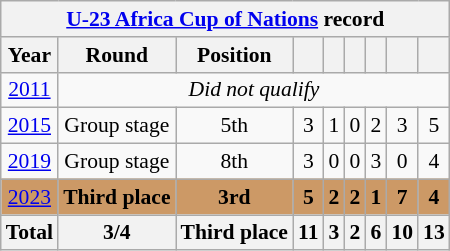<table class="wikitable" style="text-align: center;font-size:90%;">
<tr>
<th colspan=9><a href='#'>U-23 Africa Cup of Nations</a> record</th>
</tr>
<tr>
<th>Year</th>
<th>Round</th>
<th>Position</th>
<th></th>
<th></th>
<th></th>
<th></th>
<th></th>
<th></th>
</tr>
<tr>
<td> <a href='#'>2011</a></td>
<td colspan=8><em>Did not qualify</em></td>
</tr>
<tr>
<td> <a href='#'>2015</a></td>
<td>Group stage</td>
<td>5th</td>
<td>3</td>
<td>1</td>
<td>0</td>
<td>2</td>
<td>3</td>
<td>5</td>
</tr>
<tr>
<td> <a href='#'>2019</a></td>
<td>Group stage</td>
<td>8th</td>
<td>3</td>
<td>0</td>
<td>0</td>
<td>3</td>
<td>0</td>
<td>4</td>
</tr>
<tr style="background-color:#cc9966;">
<td> <a href='#'>2023</a></td>
<td><strong>Third place</strong></td>
<td><strong>3rd</strong></td>
<td><strong>5</strong></td>
<td><strong>2</strong></td>
<td><strong>2</strong></td>
<td><strong>1</strong></td>
<td><strong>7</strong></td>
<td><strong>4</strong></td>
</tr>
<tr>
<th>Total</th>
<th>3/4</th>
<th>Third place</th>
<th>11</th>
<th>3</th>
<th>2</th>
<th>6</th>
<th>10</th>
<th>13</th>
</tr>
</table>
